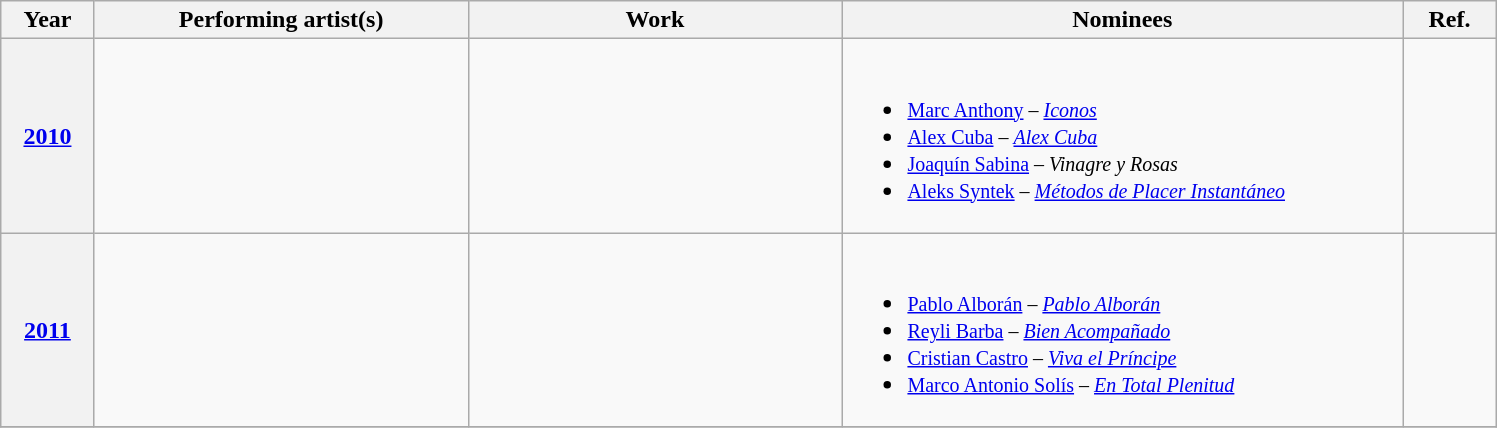<table class="wikitable plainrowheaders sortable">
<tr>
<th scope="col" width="5%">Year</th>
<th scope="col" width="20%">Performing artist(s)</th>
<th scope="col" width="20%">Work</th>
<th scope="col" class="unsortable" width="30%">Nominees</th>
<th scope="col" class="unsortable" width="5%">Ref.</th>
</tr>
<tr>
<th style="text-align:center;"><a href='#'>2010</a></th>
<td></td>
<td></td>
<td><br><ul><li><small><a href='#'>Marc Anthony</a> – <em><a href='#'>Iconos</a></em></small></li><li><small><a href='#'>Alex Cuba</a> – <em><a href='#'>Alex Cuba</a></em></small></li><li><small><a href='#'>Joaquín Sabina</a> – <em>Vinagre y Rosas</em></small></li><li><small><a href='#'>Aleks Syntek</a> – <em><a href='#'>Métodos de Placer Instantáneo</a></em></small></li></ul></td>
<td style="text-align:center;"></td>
</tr>
<tr>
<th style="text-align:center;"><a href='#'>2011</a></th>
<td></td>
<td></td>
<td><br><ul><li><small><a href='#'>Pablo Alborán</a> – <em><a href='#'>Pablo Alborán</a></em></small></li><li><small><a href='#'>Reyli Barba</a> – <em><a href='#'>Bien Acompañado</a></em></small></li><li><small><a href='#'>Cristian Castro</a> – <em><a href='#'>Viva el Príncipe</a></em></small></li><li><small><a href='#'>Marco Antonio Solís</a> – <em><a href='#'>En Total Plenitud</a></em></small></li></ul></td>
<td style="text-align:center;"></td>
</tr>
<tr>
</tr>
</table>
